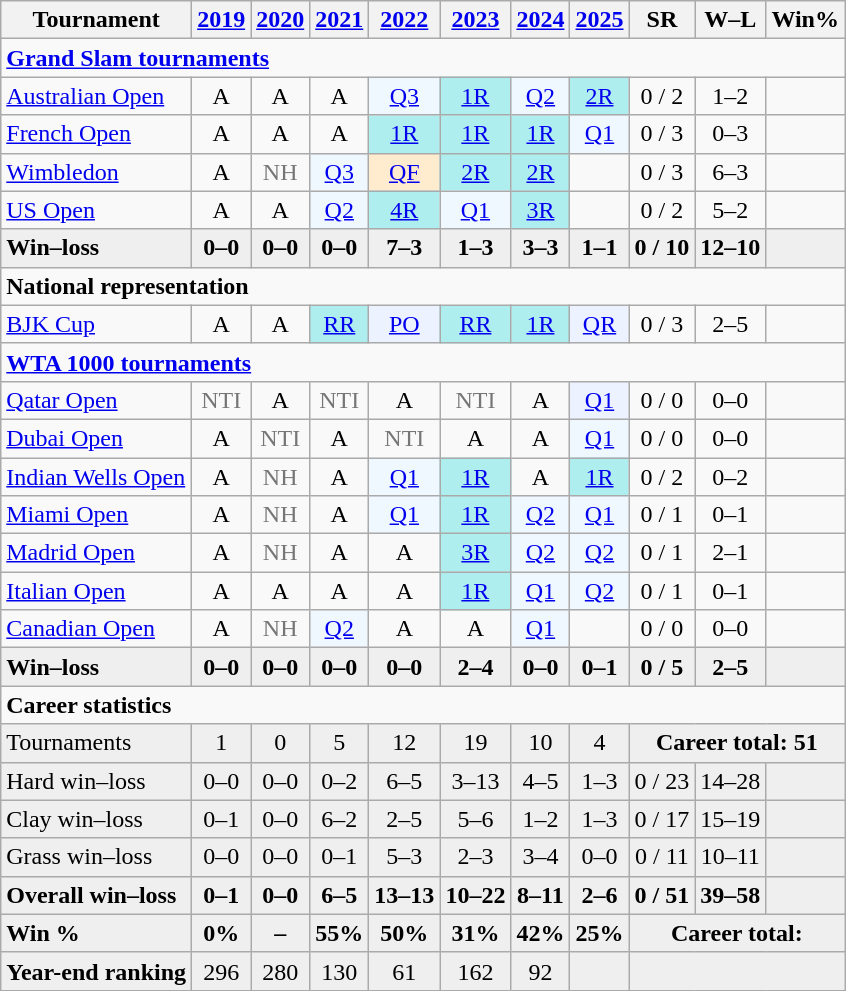<table class=wikitable style=text-align:center>
<tr>
<th>Tournament</th>
<th><a href='#'>2019</a></th>
<th><a href='#'>2020</a></th>
<th><a href='#'>2021</a></th>
<th><a href='#'>2022</a></th>
<th><a href='#'>2023</a></th>
<th><a href='#'>2024</a></th>
<th><a href='#'>2025</a></th>
<th>SR</th>
<th>W–L</th>
<th>Win%</th>
</tr>
<tr>
<td colspan="11" align="left"><strong><a href='#'>Grand Slam tournaments</a></strong></td>
</tr>
<tr>
<td align=left><a href='#'>Australian Open</a></td>
<td>A</td>
<td>A</td>
<td>A</td>
<td bgcolor=f0f8ff><a href='#'>Q3</a></td>
<td bgcolor=afeeee><a href='#'>1R</a></td>
<td bgcolor=f0f8ff><a href='#'>Q2</a></td>
<td bgcolor=afeeee><a href='#'>2R</a></td>
<td>0 / 2</td>
<td>1–2</td>
<td></td>
</tr>
<tr>
<td align=left><a href='#'>French Open</a></td>
<td>A</td>
<td>A</td>
<td>A</td>
<td bgcolor=afeeee><a href='#'>1R</a></td>
<td bgcolor=afeeee><a href='#'>1R</a></td>
<td bgcolor=afeeee><a href='#'>1R</a></td>
<td bgcolor=f0f8ff><a href='#'>Q1</a></td>
<td>0 / 3</td>
<td>0–3</td>
<td></td>
</tr>
<tr>
<td align=left><a href='#'>Wimbledon</a></td>
<td>A</td>
<td style="color:#767676;">NH</td>
<td bgcolor=f0f8ff><a href='#'>Q3</a></td>
<td bgcolor=ffebcd><a href='#'>QF</a></td>
<td bgcolor=afeeee><a href='#'>2R</a></td>
<td bgcolor=afeeee><a href='#'>2R</a></td>
<td></td>
<td>0 / 3</td>
<td>6–3</td>
<td></td>
</tr>
<tr>
<td align=left><a href='#'>US Open</a></td>
<td>A</td>
<td>A</td>
<td bgcolor=f0f8ff><a href='#'>Q2</a></td>
<td bgcolor=afeeee><a href='#'>4R</a></td>
<td bgcolor=f0f8ff><a href='#'>Q1</a></td>
<td bgcolor=afeeee><a href='#'>3R</a></td>
<td></td>
<td>0 / 2</td>
<td>5–2</td>
<td></td>
</tr>
<tr style="font-weight:bold; background:#efefef;">
<td style=text-align:left>Win–loss</td>
<td>0–0</td>
<td>0–0</td>
<td>0–0</td>
<td>7–3</td>
<td>1–3</td>
<td>3–3</td>
<td>1–1</td>
<td>0 / 10</td>
<td>12–10</td>
<td></td>
</tr>
<tr>
<td colspan="11" align="left"><strong>National representation</strong></td>
</tr>
<tr>
<td align=left><a href='#'>BJK Cup</a></td>
<td>A</td>
<td>A</td>
<td bgcolor=afeeee><a href='#'>RR</a></td>
<td bgcolor=ecf2ff><a href='#'>PO</a></td>
<td bgcolor=afeeee><a href='#'>RR</a></td>
<td bgcolor=afeeee><a href='#'>1R</a></td>
<td bgcolor=ecf2ff><a href='#'>QR</a></td>
<td>0 / 3</td>
<td>2–5</td>
<td></td>
</tr>
<tr>
<td colspan="11" align="left"><strong><a href='#'>WTA 1000 tournaments</a></strong></td>
</tr>
<tr>
<td align=left><a href='#'>Qatar Open</a></td>
<td style=color:#767676>NTI</td>
<td>A</td>
<td style=color:#767676>NTI</td>
<td>A</td>
<td style=color:#767676>NTI</td>
<td>A</td>
<td bgcolor=ecf2ff><a href='#'>Q1</a></td>
<td>0 / 0</td>
<td>0–0</td>
<td></td>
</tr>
<tr>
<td align=left><a href='#'>Dubai Open</a></td>
<td>A</td>
<td style=color:#767676>NTI</td>
<td>A</td>
<td style=color:#767676>NTI</td>
<td>A</td>
<td>A</td>
<td bgcolor=f0f8ff><a href='#'>Q1</a></td>
<td>0 / 0</td>
<td>0–0</td>
<td></td>
</tr>
<tr>
<td align=left><a href='#'>Indian Wells Open</a></td>
<td>A</td>
<td style=color:#767676>NH</td>
<td>A</td>
<td bgcolor=f0f8ff><a href='#'>Q1</a></td>
<td bgcolor=afeeee><a href='#'>1R</a></td>
<td>A</td>
<td bgcolor=afeeee><a href='#'>1R</a></td>
<td>0 / 2</td>
<td>0–2</td>
<td></td>
</tr>
<tr>
<td align=left><a href='#'>Miami Open</a></td>
<td>A</td>
<td style=color:#767676>NH</td>
<td>A</td>
<td bgcolor=f0f8ff><a href='#'>Q1</a></td>
<td bgcolor=afeeee><a href='#'>1R</a></td>
<td bgcolor=f0f8ff><a href='#'>Q2</a></td>
<td bgcolor=f0f8ff><a href='#'>Q1</a></td>
<td>0 / 1</td>
<td>0–1</td>
<td></td>
</tr>
<tr>
<td align=left><a href='#'>Madrid Open</a></td>
<td>A</td>
<td style=color:#767676>NH</td>
<td>A</td>
<td>A</td>
<td bgcolor=afeeee><a href='#'>3R</a></td>
<td bgcolor=f0f8ff><a href='#'>Q2</a></td>
<td bgcolor=f0f8ff><a href='#'>Q2</a></td>
<td>0 / 1</td>
<td>2–1</td>
<td></td>
</tr>
<tr>
<td align=left><a href='#'>Italian Open</a></td>
<td>A</td>
<td>A</td>
<td>A</td>
<td>A</td>
<td bgcolor=afeeee><a href='#'>1R</a></td>
<td bgcolor=f0f8ff><a href='#'>Q1</a></td>
<td bgcolor=f0f8ff><a href='#'>Q2</a></td>
<td>0 / 1</td>
<td>0–1</td>
<td></td>
</tr>
<tr>
<td align=left><a href='#'>Canadian Open</a></td>
<td>A</td>
<td style=color:#767676>NH</td>
<td bgcolor=f0f8ff><a href='#'>Q2</a></td>
<td>A</td>
<td>A</td>
<td bgcolor=f0f8ff><a href='#'>Q1</a></td>
<td></td>
<td>0 / 0</td>
<td>0–0</td>
<td></td>
</tr>
<tr style="font-weight:bold; background:#efefef;">
<td style=text-align:left>Win–loss</td>
<td>0–0</td>
<td>0–0</td>
<td>0–0</td>
<td>0–0</td>
<td>2–4</td>
<td>0–0</td>
<td>0–1</td>
<td>0 / 5</td>
<td>2–5</td>
<td></td>
</tr>
<tr>
<td colspan="11" align="left"><strong>Career statistics</strong></td>
</tr>
<tr bgcolor=efefef>
<td align=left>Tournaments</td>
<td>1</td>
<td>0</td>
<td>5</td>
<td>12</td>
<td>19</td>
<td>10</td>
<td>4</td>
<td colspan="3"><strong>Career total: 51</strong></td>
</tr>
<tr bgcolor=efefef>
<td align=left>Hard win–loss</td>
<td>0–0</td>
<td>0–0</td>
<td>0–2</td>
<td>6–5</td>
<td>3–13</td>
<td>4–5</td>
<td>1–3</td>
<td>0 / 23</td>
<td>14–28</td>
<td></td>
</tr>
<tr bgcolor=efefef>
<td align=left>Clay win–loss</td>
<td>0–1</td>
<td>0–0</td>
<td>6–2</td>
<td>2–5</td>
<td>5–6</td>
<td>1–2</td>
<td>1–3</td>
<td>0 / 17</td>
<td>15–19</td>
<td></td>
</tr>
<tr bgcolor=efefef>
<td align=left>Grass win–loss</td>
<td>0–0</td>
<td>0–0</td>
<td>0–1</td>
<td>5–3</td>
<td>2–3</td>
<td>3–4</td>
<td>0–0</td>
<td>0 / 11</td>
<td>10–11</td>
<td></td>
</tr>
<tr style="font-weight:bold; background:#efefef;">
<td style="text-align:left;">Overall win–loss</td>
<td>0–1</td>
<td>0–0</td>
<td>6–5</td>
<td>13–13</td>
<td>10–22</td>
<td>8–11</td>
<td>2–6</td>
<td>0 / 51</td>
<td>39–58</td>
<td></td>
</tr>
<tr style=font-weight:bold;background:#efefef>
<td style=text-align:left>Win %</td>
<td>0%</td>
<td>–</td>
<td>55%</td>
<td>50%</td>
<td>31%</td>
<td>42%</td>
<td>25%</td>
<td colspan="3">Career total: </td>
</tr>
<tr bgcolor=efefef>
<td align=left><strong>Year-end ranking</strong></td>
<td>296</td>
<td>280</td>
<td>130</td>
<td>61</td>
<td>162</td>
<td>92</td>
<td></td>
<td colspan="3"></td>
</tr>
</table>
